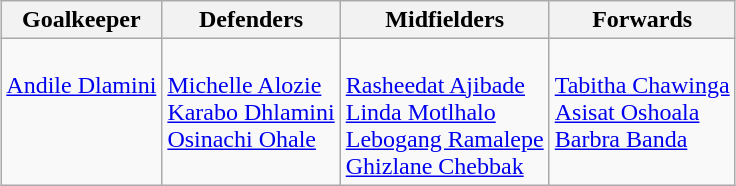<table class="wikitable" style="margin:0 auto">
<tr>
<th>Goalkeeper</th>
<th>Defenders</th>
<th>Midfielders</th>
<th>Forwards</th>
</tr>
<tr>
<td align="left" valign="top"><br> <a href='#'>Andile Dlamini</a></td>
<td align="left" valign="top"><br> <a href='#'>Michelle Alozie</a><br>
 <a href='#'>Karabo Dhlamini</a><br>
 <a href='#'>Osinachi Ohale</a></td>
<td align="left" valign="top"><br> <a href='#'>Rasheedat Ajibade</a><br>
 <a href='#'>Linda Motlhalo</a><br>
 <a href='#'>Lebogang Ramalepe</a><br>
 <a href='#'>Ghizlane Chebbak</a></td>
<td align="left" valign="top"><br> <a href='#'>Tabitha Chawinga</a><br>
 <a href='#'>Asisat Oshoala</a><br>
 <a href='#'>Barbra Banda</a></td>
</tr>
</table>
